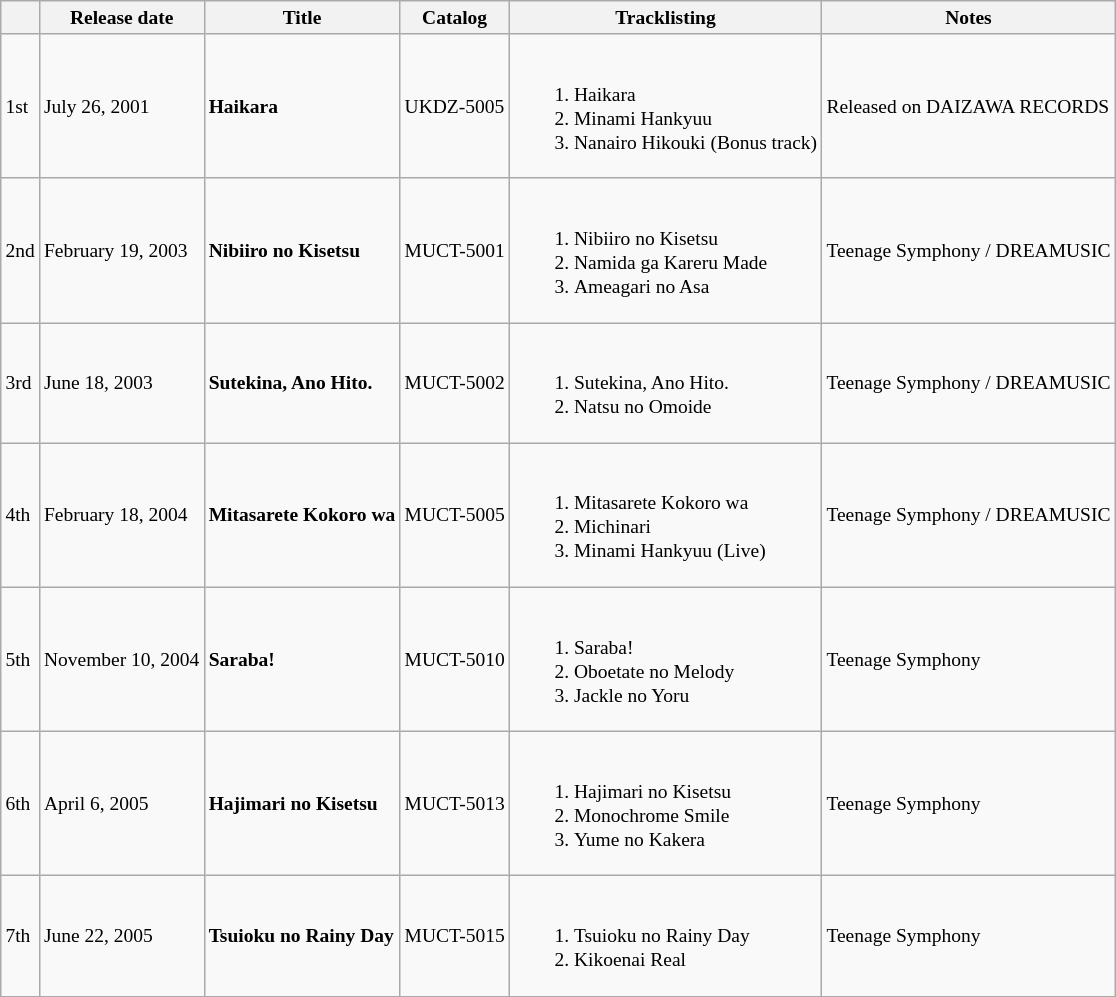<table class="wikitable" style=font-size:small>
<tr>
<th> </th>
<th>Release date</th>
<th>Title</th>
<th>Catalog</th>
<th>Tracklisting</th>
<th>Notes</th>
</tr>
<tr>
<td>1st</td>
<td>July 26, 2001</td>
<td><strong>Haikara</strong></td>
<td>UKDZ-5005</td>
<td><br><ol><li>Haikara</li><li>Minami Hankyuu</li><li>Nanairo Hikouki (Bonus track)</li></ol></td>
<td>Released on DAIZAWA RECORDS</td>
</tr>
<tr>
<td>2nd</td>
<td>February 19, 2003</td>
<td><strong>Nibiiro no Kisetsu</strong></td>
<td>MUCT-5001</td>
<td><br><ol><li>Nibiiro no Kisetsu</li><li>Namida ga Kareru Made</li><li>Ameagari no Asa</li></ol></td>
<td>Teenage Symphony / DREAMUSIC</td>
</tr>
<tr>
<td>3rd</td>
<td>June 18, 2003</td>
<td><strong>Sutekina, Ano Hito.</strong></td>
<td>MUCT-5002</td>
<td><br><ol><li>Sutekina, Ano Hito.</li><li>Natsu no Omoide</li></ol></td>
<td>Teenage Symphony / DREAMUSIC</td>
</tr>
<tr>
<td>4th</td>
<td>February 18, 2004</td>
<td><strong>Mitasarete Kokoro wa</strong></td>
<td>MUCT-5005</td>
<td><br><ol><li>Mitasarete Kokoro wa</li><li>Michinari</li><li>Minami Hankyuu (Live)</li></ol></td>
<td>Teenage Symphony / DREAMUSIC</td>
</tr>
<tr>
<td>5th</td>
<td>November 10, 2004</td>
<td><strong>Saraba!</strong></td>
<td>MUCT-5010</td>
<td><br><ol><li>Saraba!</li><li>Oboetate no Melody</li><li>Jackle no Yoru</li></ol></td>
<td>Teenage Symphony</td>
</tr>
<tr>
<td>6th</td>
<td>April 6, 2005</td>
<td><strong>Hajimari no Kisetsu</strong></td>
<td>MUCT-5013</td>
<td><br><ol><li>Hajimari no Kisetsu</li><li>Monochrome Smile</li><li>Yume no Kakera</li></ol></td>
<td>Teenage Symphony</td>
</tr>
<tr>
<td>7th</td>
<td>June 22, 2005</td>
<td><strong>Tsuioku no Rainy Day</strong></td>
<td>MUCT-5015</td>
<td><br><ol><li>Tsuioku no Rainy Day</li><li>Kikoenai Real</li></ol></td>
<td>Teenage Symphony</td>
</tr>
<tr>
</tr>
</table>
